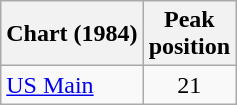<table class="wikitable sortable">
<tr>
<th align="center">Chart (1984)</th>
<th align="left">Peak <br> position</th>
</tr>
<tr>
<td align="left"><a href='#'>US Main</a></td>
<td align="center">21</td>
</tr>
</table>
